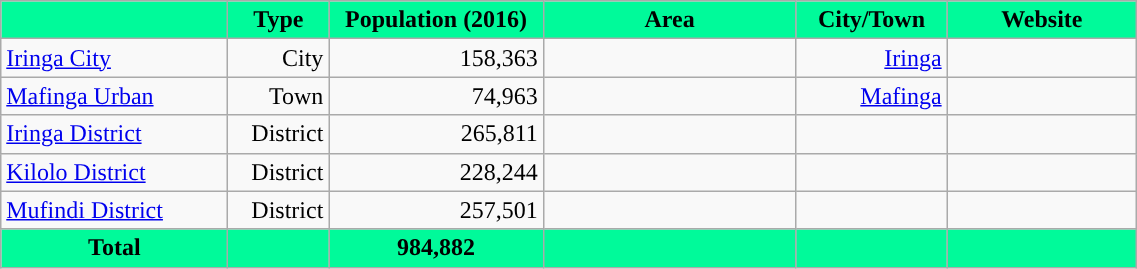<table class="wikitable sortable" style="text-align:right">
<tr>
<th style="width: 18%;background-color:MediumSpringGreen"" class=unsortable></th>
<th scope=col style="width: 8%;background-color:MediumSpringGreen"">Type</th>
<th scope=col style="width: 17%;background-color:MediumSpringGreen">Population (2016)</th>
<th scope=col style="width: 20%;background-color:MediumSpringGreen"">Area</th>
<th scope=col style="width: 12%;background-color:MediumSpringGreen" class=unsortable>City/Town</th>
<th scope=col style="width: 15%;background-color:MediumSpringGreen" class=unsortable>Website</th>
</tr>
<tr>
<td style="text-align:left;"><a href='#'>Iringa City</a></td>
<td>City</td>
<td>158,363</td>
<td></td>
<td><a href='#'>Iringa</a></td>
<td></td>
</tr>
<tr>
<td style="text-align:left;"><a href='#'>Mafinga Urban</a></td>
<td>Town</td>
<td>74,963</td>
<td></td>
<td><a href='#'>Mafinga</a></td>
<td></td>
</tr>
<tr>
<td style="text-align:left;"><a href='#'>Iringa District</a></td>
<td>District</td>
<td>265,811</td>
<td></td>
<td></td>
<td></td>
</tr>
<tr>
<td style="text-align:left;"><a href='#'>Kilolo District</a></td>
<td>District</td>
<td>228,244</td>
<td></td>
<td></td>
<td></td>
</tr>
<tr>
<td style="text-align:left;"><a href='#'>Mufindi District</a></td>
<td>District</td>
<td>257,501</td>
<td></td>
<td></td>
<td></td>
</tr>
<tr>
<th style="background-color:MediumSpringGreen">Total</th>
<th style="background-color:MediumSpringGreen"></th>
<th style="background-color:MediumSpringGreen">984,882</th>
<th style="background-color:MediumSpringGreen"></th>
<th style="background-color:MediumSpringGreen"></th>
<th style="background-color:MediumSpringGreen"></th>
</tr>
</table>
